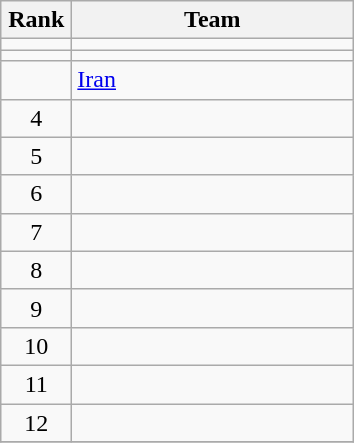<table class="wikitable" style="text-align: center;">
<tr>
<th width=40>Rank</th>
<th width=180>Team</th>
</tr>
<tr align=center>
<td></td>
<td style="text-align:left;"></td>
</tr>
<tr align=center>
<td></td>
<td style="text-align:left;"></td>
</tr>
<tr align=center>
<td></td>
<td style="text-align:left;"> <a href='#'>Iran</a></td>
</tr>
<tr align=center>
<td>4</td>
<td style="text-align:left;"></td>
</tr>
<tr align=center>
<td>5</td>
<td style="text-align:left;"></td>
</tr>
<tr align=center>
<td>6</td>
<td style="text-align:left;"></td>
</tr>
<tr align=center>
<td>7</td>
<td style="text-align:left;"></td>
</tr>
<tr align=center>
<td>8</td>
<td style="text-align:left;"></td>
</tr>
<tr align=center>
<td>9</td>
<td style="text-align:left;"></td>
</tr>
<tr align=center>
<td>10</td>
<td style="text-align:left;"></td>
</tr>
<tr align=center>
<td>11</td>
<td style="text-align:left;"></td>
</tr>
<tr align=center>
<td>12</td>
<td style="text-align:left;"></td>
</tr>
<tr align=center>
</tr>
</table>
